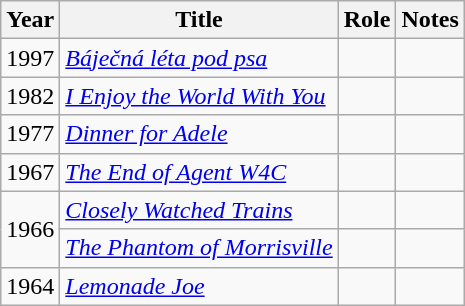<table class="wikitable sortable">
<tr>
<th>Year</th>
<th>Title</th>
<th>Role</th>
<th class="unsortable">Notes</th>
</tr>
<tr>
<td>1997</td>
<td><em><a href='#'>Báječná léta pod psa</a></em></td>
<td></td>
<td></td>
</tr>
<tr>
<td>1982</td>
<td><em><a href='#'>I Enjoy the World With You</a></em></td>
<td></td>
<td></td>
</tr>
<tr>
<td>1977</td>
<td><em><a href='#'>Dinner for Adele</a></em></td>
<td></td>
<td></td>
</tr>
<tr>
<td>1967</td>
<td><em><a href='#'>The End of Agent W4C</a></em></td>
<td></td>
<td></td>
</tr>
<tr>
<td rowspan="2">1966</td>
<td><em><a href='#'>Closely Watched Trains</a></em></td>
<td></td>
<td></td>
</tr>
<tr>
<td><em><a href='#'>The Phantom of Morrisville</a></em></td>
<td></td>
<td></td>
</tr>
<tr>
<td>1964</td>
<td><em><a href='#'>Lemonade Joe</a></em></td>
<td></td>
<td></td>
</tr>
</table>
